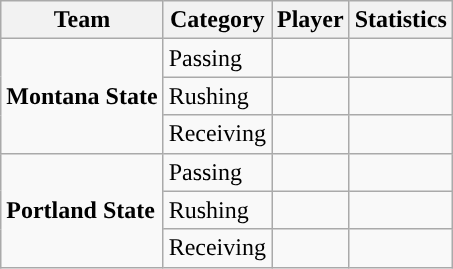<table class="wikitable" style="float: right;">
<tr>
<th>Team</th>
<th>Category</th>
<th>Player</th>
<th>Statistics</th>
</tr>
<tr>
<td rowspan=3><strong>Montana State</strong></td>
<td>Passing</td>
<td></td>
<td></td>
</tr>
<tr>
<td>Rushing</td>
<td></td>
<td></td>
</tr>
<tr>
<td>Receiving</td>
<td></td>
<td></td>
</tr>
<tr>
<td rowspan=3><strong>Portland State</strong></td>
<td>Passing</td>
<td></td>
<td></td>
</tr>
<tr>
<td>Rushing</td>
<td></td>
<td></td>
</tr>
<tr>
<td>Receiving</td>
<td></td>
<td></td>
</tr>
</table>
